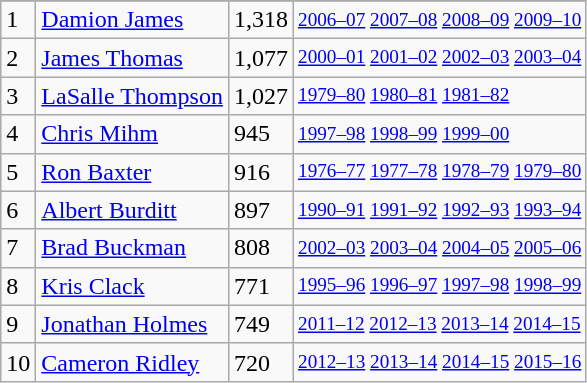<table class="wikitable">
<tr>
</tr>
<tr>
<td>1</td>
<td><a href='#'>Damion James</a></td>
<td>1,318</td>
<td style="font-size:80%;"><a href='#'>2006–07</a> <a href='#'>2007–08</a> <a href='#'>2008–09</a> <a href='#'>2009–10</a></td>
</tr>
<tr>
<td>2</td>
<td><a href='#'>James Thomas</a></td>
<td>1,077</td>
<td style="font-size:80%;"><a href='#'>2000–01</a> <a href='#'>2001–02</a> <a href='#'>2002–03</a> <a href='#'>2003–04</a></td>
</tr>
<tr>
<td>3</td>
<td><a href='#'>LaSalle Thompson</a></td>
<td>1,027</td>
<td style="font-size:80%;"><a href='#'>1979–80</a> <a href='#'>1980–81</a> <a href='#'>1981–82</a></td>
</tr>
<tr>
<td>4</td>
<td><a href='#'>Chris Mihm</a></td>
<td>945</td>
<td style="font-size:80%;"><a href='#'>1997–98</a> <a href='#'>1998–99</a> <a href='#'>1999–00</a></td>
</tr>
<tr>
<td>5</td>
<td><a href='#'>Ron Baxter</a></td>
<td>916</td>
<td style="font-size:80%;"><a href='#'>1976–77</a> <a href='#'>1977–78</a> <a href='#'>1978–79</a> <a href='#'>1979–80</a></td>
</tr>
<tr>
<td>6</td>
<td><a href='#'>Albert Burditt</a></td>
<td>897</td>
<td style="font-size:80%;"><a href='#'>1990–91</a> <a href='#'>1991–92</a> <a href='#'>1992–93</a> <a href='#'>1993–94</a></td>
</tr>
<tr>
<td>7</td>
<td><a href='#'>Brad Buckman</a></td>
<td>808</td>
<td style="font-size:80%;"><a href='#'>2002–03</a> <a href='#'>2003–04</a> <a href='#'>2004–05</a> <a href='#'>2005–06</a></td>
</tr>
<tr>
<td>8</td>
<td><a href='#'>Kris Clack</a></td>
<td>771</td>
<td style="font-size:80%;"><a href='#'>1995–96</a> <a href='#'>1996–97</a> <a href='#'>1997–98</a> <a href='#'>1998–99</a></td>
</tr>
<tr>
<td>9</td>
<td><a href='#'>Jonathan Holmes</a></td>
<td>749</td>
<td style="font-size:80%;"><a href='#'>2011–12</a> <a href='#'>2012–13</a> <a href='#'>2013–14</a> <a href='#'>2014–15</a></td>
</tr>
<tr>
<td>10</td>
<td><a href='#'>Cameron Ridley</a></td>
<td>720</td>
<td style="font-size:80%;"><a href='#'>2012–13</a> <a href='#'>2013–14</a> <a href='#'>2014–15</a> <a href='#'>2015–16</a></td>
</tr>
</table>
